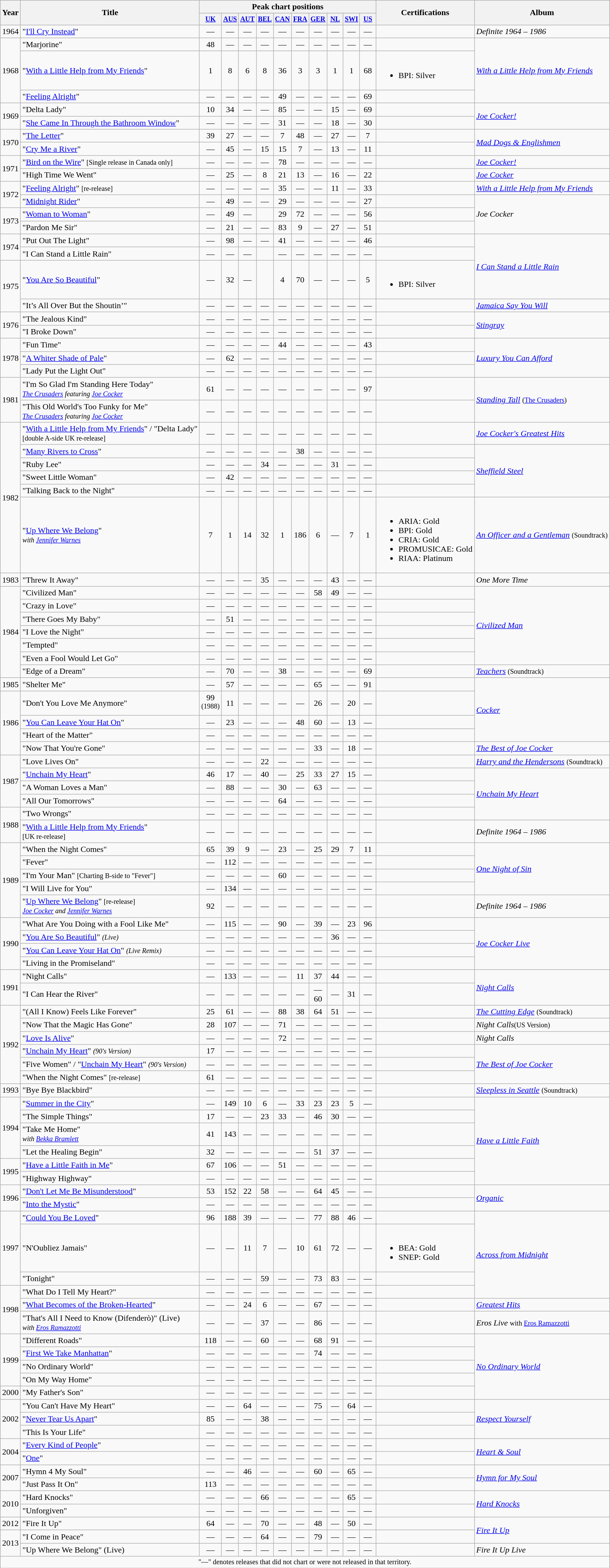<table class="wikitable">
<tr>
<th rowspan="2">Year</th>
<th rowspan="2">Title</th>
<th colspan="10">Peak chart positions</th>
<th rowspan="2">Certifications</th>
<th rowspan="2">Album</th>
</tr>
<tr style="font-size:smaller;">
<th style="width:25px;"><a href='#'>UK</a><br></th>
<th style="width:25px;"><a href='#'>AUS</a><br></th>
<th style="width:25px;"><a href='#'>AUT</a><br></th>
<th style="width:25px;"><a href='#'>BEL</a><br></th>
<th style="width:25px;"><a href='#'>CAN</a><br></th>
<th style="width:25px;"><a href='#'>FRA</a><br></th>
<th style="width:25px;"><a href='#'>GER</a><br></th>
<th style="width:25px;"><a href='#'>NL</a><br></th>
<th style="width:25px;"><a href='#'>SWI</a><br></th>
<th style="width:25px;"><a href='#'>US</a><br></th>
</tr>
<tr>
<td style="text-align:center;">1964</td>
<td>"<a href='#'>I'll Cry Instead</a>"</td>
<td style="text-align:center;">—</td>
<td style="text-align:center;">—</td>
<td style="text-align:center;">—</td>
<td style="text-align:center;">—</td>
<td style="text-align:center;">—</td>
<td style="text-align:center;">—</td>
<td style="text-align:center;">—</td>
<td style="text-align:center;">—</td>
<td style="text-align:center;">—</td>
<td style="text-align:center;">—</td>
<td></td>
<td><em>Definite 1964 – 1986</em></td>
</tr>
<tr>
<td style="text-align:center;" rowspan="3">1968</td>
<td>"Marjorine"</td>
<td style="text-align:center;">48</td>
<td style="text-align:center;">—</td>
<td style="text-align:center;">—</td>
<td style="text-align:center;">—</td>
<td style="text-align:center;">—</td>
<td style="text-align:center;">—</td>
<td style="text-align:center;">—</td>
<td style="text-align:center;">—</td>
<td style="text-align:center;">—</td>
<td style="text-align:center;">—</td>
<td></td>
<td rowspan="3"><em><a href='#'>With a Little Help from My Friends</a></em></td>
</tr>
<tr>
<td>"<a href='#'>With a Little Help from My Friends</a>"</td>
<td style="text-align:center;">1</td>
<td style="text-align:center;">8</td>
<td style="text-align:center;">6</td>
<td style="text-align:center;">8</td>
<td style="text-align:center;">36</td>
<td style="text-align:center;">3</td>
<td style="text-align:center;">3</td>
<td style="text-align:center;">1</td>
<td style="text-align:center;">1</td>
<td style="text-align:center;">68</td>
<td><br><ul><li>BPI: Silver</li></ul></td>
</tr>
<tr>
<td>"<a href='#'>Feeling Alright</a>"</td>
<td style="text-align:center;">—</td>
<td style="text-align:center;">—</td>
<td style="text-align:center;">—</td>
<td style="text-align:center;">—</td>
<td style="text-align:center;">49</td>
<td style="text-align:center;">—</td>
<td style="text-align:center;">—</td>
<td style="text-align:center;">—</td>
<td style="text-align:center;">—</td>
<td style="text-align:center;">69</td>
<td></td>
</tr>
<tr>
<td style="text-align:center;" rowspan="2">1969</td>
<td>"Delta Lady"</td>
<td style="text-align:center;">10</td>
<td style="text-align:center;">34</td>
<td style="text-align:center;">—</td>
<td style="text-align:center;">—</td>
<td style="text-align:center;">85</td>
<td style="text-align:center;">—</td>
<td style="text-align:center;">—</td>
<td style="text-align:center;">15</td>
<td style="text-align:center;">—</td>
<td style="text-align:center;">69</td>
<td></td>
<td rowspan="2"><em><a href='#'>Joe Cocker!</a></em></td>
</tr>
<tr>
<td>"<a href='#'>She Came In Through the Bathroom Window</a>"</td>
<td style="text-align:center;">—</td>
<td style="text-align:center;">—</td>
<td style="text-align:center;">—</td>
<td style="text-align:center;">—</td>
<td style="text-align:center;">31</td>
<td style="text-align:center;">—</td>
<td style="text-align:center;">—</td>
<td style="text-align:center;">18</td>
<td style="text-align:center;">—</td>
<td style="text-align:center;">30</td>
<td></td>
</tr>
<tr>
<td style="text-align:center;" rowspan="2">1970</td>
<td>"<a href='#'>The Letter</a>"</td>
<td style="text-align:center;">39</td>
<td style="text-align:center;">27</td>
<td style="text-align:center;">—</td>
<td style="text-align:center;">—</td>
<td style="text-align:center;">7</td>
<td style="text-align:center;">48</td>
<td style="text-align:center;">—</td>
<td style="text-align:center;">27</td>
<td style="text-align:center;">—</td>
<td style="text-align:center;">7</td>
<td></td>
<td rowspan="2"><em><a href='#'>Mad Dogs & Englishmen</a></em></td>
</tr>
<tr>
<td>"<a href='#'>Cry Me a River</a>"</td>
<td style="text-align:center;">—</td>
<td style="text-align:center;">45</td>
<td style="text-align:center;">—</td>
<td style="text-align:center;">15</td>
<td style="text-align:center;">15</td>
<td style="text-align:center;">7</td>
<td style="text-align:center;">—</td>
<td style="text-align:center;">13</td>
<td style="text-align:center;">—</td>
<td style="text-align:center;">11</td>
<td></td>
</tr>
<tr>
<td style="text-align:center;" rowspan="2">1971</td>
<td>"<a href='#'>Bird on the Wire</a>" <small>[Single release in Canada only]</small></td>
<td style="text-align:center;">—</td>
<td style="text-align:center;">—</td>
<td style="text-align:center;">—</td>
<td style="text-align:center;">—</td>
<td style="text-align:center;">78</td>
<td style="text-align:center;">—</td>
<td style="text-align:center;">—</td>
<td style="text-align:center;">—</td>
<td style="text-align:center;">—</td>
<td style="text-align:center;">—</td>
<td></td>
<td><em><a href='#'>Joe Cocker!</a></em></td>
</tr>
<tr>
<td>"High Time We Went"</td>
<td style="text-align:center;">—</td>
<td style="text-align:center;">25</td>
<td style="text-align:center;">—</td>
<td style="text-align:center;">8</td>
<td style="text-align:center;">21</td>
<td style="text-align:center;">13</td>
<td style="text-align:center;">—</td>
<td style="text-align:center;">16</td>
<td style="text-align:center;">—</td>
<td style="text-align:center;">22</td>
<td></td>
<td><em><a href='#'>Joe Cocker</a></em></td>
</tr>
<tr>
<td style="text-align:center;" rowspan="2">1972</td>
<td>"<a href='#'>Feeling Alright</a>" <small>[re-release]</small></td>
<td style="text-align:center;">—</td>
<td style="text-align:center;">—</td>
<td style="text-align:center;">—</td>
<td style="text-align:center;">—</td>
<td style="text-align:center;">35</td>
<td style="text-align:center;">—</td>
<td style="text-align:center;">—</td>
<td style="text-align:center;">11</td>
<td style="text-align:center;">—</td>
<td style="text-align:center;">33</td>
<td></td>
<td><em><a href='#'>With a Little Help from My Friends</a></em></td>
</tr>
<tr>
<td>"<a href='#'>Midnight Rider</a>"</td>
<td style="text-align:center;">—</td>
<td style="text-align:center;">49</td>
<td style="text-align:center;">—</td>
<td style="text-align:center;">—</td>
<td style="text-align:center;">29</td>
<td style="text-align:center;">—</td>
<td style="text-align:center;">—</td>
<td style="text-align:center;">—</td>
<td style="text-align:center;">—</td>
<td style="text-align:center;">27</td>
<td></td>
<td rowspan="3"><em>Joe Cocker</em></td>
</tr>
<tr>
<td style="text-align:center;" rowspan="2">1973</td>
<td>"<a href='#'>Woman to Woman</a>"</td>
<td style="text-align:center;">—</td>
<td style="text-align:center;">49</td>
<td style="text-align:center;">—</td>
<td style="text-align:center;"></td>
<td style="text-align:center;">29</td>
<td style="text-align:center;">72</td>
<td style="text-align:center;">—</td>
<td style="text-align:center;">—</td>
<td style="text-align:center;">—</td>
<td style="text-align:center;">56</td>
<td></td>
</tr>
<tr>
<td>"Pardon Me Sir"</td>
<td style="text-align:center;">—</td>
<td style="text-align:center;">21</td>
<td style="text-align:center;">—</td>
<td style="text-align:center;">—</td>
<td style="text-align:center;">83</td>
<td style="text-align:center;">9</td>
<td style="text-align:center;">—</td>
<td style="text-align:center;">27</td>
<td style="text-align:center;">—</td>
<td style="text-align:center;">51</td>
<td></td>
</tr>
<tr>
<td style="text-align:center;" rowspan="2">1974</td>
<td>"Put Out The Light"</td>
<td style="text-align:center;">—</td>
<td style="text-align:center;">98</td>
<td style="text-align:center;">—</td>
<td style="text-align:center;">—</td>
<td style="text-align:center;">41</td>
<td style="text-align:center;">—</td>
<td style="text-align:center;">—</td>
<td style="text-align:center;">—</td>
<td style="text-align:center;">—</td>
<td style="text-align:center;">46</td>
<td></td>
<td rowspan="3"><em><a href='#'>I Can Stand a Little Rain</a></em></td>
</tr>
<tr>
<td>"I Can Stand a Little Rain"</td>
<td style="text-align:center;">—</td>
<td style="text-align:center;">—</td>
<td style="text-align:center;">—</td>
<td></td>
<td style="text-align:center;">—</td>
<td style="text-align:center;">—</td>
<td style="text-align:center;">—</td>
<td style="text-align:center;">—</td>
<td style="text-align:center;">—</td>
<td style="text-align:center;">—</td>
</tr>
<tr>
<td style="text-align:center;" rowspan="2">1975</td>
<td>"<a href='#'>You Are So Beautiful</a>"</td>
<td style="text-align:center;">—</td>
<td style="text-align:center;">32</td>
<td style="text-align:center;">—</td>
<td style="text-align:center;"></td>
<td style="text-align:center;">4</td>
<td style="text-align:center;">70</td>
<td style="text-align:center;">—</td>
<td style="text-align:center;">—</td>
<td style="text-align:center;">—</td>
<td style="text-align:center;">5</td>
<td><br><ul><li>BPI: Silver</li></ul></td>
</tr>
<tr>
<td>"It’s All Over But the Shoutin’"</td>
<td style="text-align:center;">—</td>
<td style="text-align:center;">—</td>
<td style="text-align:center;">—</td>
<td style="text-align:center;">—</td>
<td style="text-align:center;">—</td>
<td style="text-align:center;">—</td>
<td style="text-align:center;">—</td>
<td style="text-align:center;">—</td>
<td style="text-align:center;">—</td>
<td style="text-align:center;">—</td>
<td></td>
<td><em><a href='#'>Jamaica Say You Will</a></em></td>
</tr>
<tr>
<td style="text-align:center;" rowspan="2">1976</td>
<td>"The Jealous Kind"</td>
<td style="text-align:center;">—</td>
<td style="text-align:center;">—</td>
<td style="text-align:center;">—</td>
<td style="text-align:center;">—</td>
<td style="text-align:center;">—</td>
<td style="text-align:center;">—</td>
<td style="text-align:center;">—</td>
<td style="text-align:center;">—</td>
<td style="text-align:center;">—</td>
<td style="text-align:center;">—</td>
<td></td>
<td rowspan="2"><em><a href='#'>Stingray</a></em></td>
</tr>
<tr>
<td>"I Broke Down"</td>
<td style="text-align:center;">—</td>
<td style="text-align:center;">—</td>
<td style="text-align:center;">—</td>
<td style="text-align:center;">—</td>
<td style="text-align:center;">—</td>
<td style="text-align:center;">—</td>
<td style="text-align:center;">—</td>
<td style="text-align:center;">—</td>
<td style="text-align:center;">—</td>
<td style="text-align:center;">—</td>
<td></td>
</tr>
<tr>
<td style="text-align:center;" rowspan="3">1978</td>
<td>"Fun Time"</td>
<td style="text-align:center;">—</td>
<td style="text-align:center;">—</td>
<td style="text-align:center;">—</td>
<td style="text-align:center;">—</td>
<td style="text-align:center;">44</td>
<td style="text-align:center;">—</td>
<td style="text-align:center;">—</td>
<td style="text-align:center;">—</td>
<td style="text-align:center;">—</td>
<td style="text-align:center;">43</td>
<td></td>
<td rowspan="3"><em><a href='#'>Luxury You Can Afford</a></em></td>
</tr>
<tr>
<td>"<a href='#'>A Whiter Shade of Pale</a>"</td>
<td style="text-align:center;">—</td>
<td style="text-align:center;">62</td>
<td style="text-align:center;">—</td>
<td style="text-align:center;">—</td>
<td style="text-align:center;">—</td>
<td style="text-align:center;">—</td>
<td style="text-align:center;">—</td>
<td style="text-align:center;">—</td>
<td style="text-align:center;">—</td>
<td style="text-align:center;">—</td>
<td></td>
</tr>
<tr>
<td>"Lady Put the Light Out"</td>
<td style="text-align:center;">—</td>
<td style="text-align:center;">—</td>
<td style="text-align:center;">—</td>
<td style="text-align:center;">—</td>
<td style="text-align:center;">—</td>
<td style="text-align:center;">—</td>
<td style="text-align:center;">—</td>
<td style="text-align:center;">—</td>
<td style="text-align:center;">—</td>
<td style="text-align:center;">—</td>
<td></td>
</tr>
<tr>
<td style="text-align:center;" rowspan="2">1981</td>
<td>"I'm So Glad I'm Standing Here Today" <br><small><em><a href='#'>The Crusaders</a> featuring <a href='#'>Joe Cocker</a></em></small></td>
<td style="text-align:center;">61</td>
<td style="text-align:center;">—</td>
<td style="text-align:center;">—</td>
<td style="text-align:center;">—</td>
<td style="text-align:center;">—</td>
<td style="text-align:center;">—</td>
<td style="text-align:center;">—</td>
<td style="text-align:center;">—</td>
<td style="text-align:center;">—</td>
<td style="text-align:center;">97</td>
<td></td>
<td rowspan="2"><em><a href='#'>Standing Tall</a></em> <small>(<a href='#'>The Crusaders</a>)</small></td>
</tr>
<tr>
<td>"This Old World's Too Funky for Me" <br><small><em><a href='#'>The Crusaders</a> featuring <a href='#'>Joe Cocker</a></em></small></td>
<td style="text-align:center;">—</td>
<td style="text-align:center;">—</td>
<td style="text-align:center;">—</td>
<td style="text-align:center;">—</td>
<td style="text-align:center;">—</td>
<td style="text-align:center;">—</td>
<td style="text-align:center;">—</td>
<td style="text-align:center;">—</td>
<td style="text-align:center;">—</td>
<td style="text-align:center;">—</td>
<td></td>
</tr>
<tr>
<td style="text-align:center;" rowspan="6">1982</td>
<td>"<a href='#'>With a Little Help from My Friends</a>" / "Delta Lady" <br><small>[double A-side UK re-release]</small></td>
<td style="text-align:center;">—</td>
<td style="text-align:center;">—</td>
<td style="text-align:center;">—</td>
<td style="text-align:center;">—</td>
<td style="text-align:center;">—</td>
<td style="text-align:center;">—</td>
<td style="text-align:center;">—</td>
<td style="text-align:center;">—</td>
<td style="text-align:center;">—</td>
<td style="text-align:center;">—</td>
<td></td>
<td><em><a href='#'>Joe Cocker's Greatest Hits</a></em></td>
</tr>
<tr>
<td>"<a href='#'>Many Rivers to Cross</a>"</td>
<td style="text-align:center;">—</td>
<td style="text-align:center;">—</td>
<td style="text-align:center;">—</td>
<td style="text-align:center;">—</td>
<td style="text-align:center;">—</td>
<td style="text-align:center;">38</td>
<td style="text-align:center;">—</td>
<td style="text-align:center;">—</td>
<td style="text-align:center;">—</td>
<td style="text-align:center;">—</td>
<td></td>
<td rowspan="4"><em><a href='#'>Sheffield Steel</a></em></td>
</tr>
<tr>
<td>"Ruby Lee"</td>
<td style="text-align:center;">—</td>
<td style="text-align:center;">—</td>
<td style="text-align:center;">—</td>
<td style="text-align:center;">34</td>
<td style="text-align:center;">—</td>
<td style="text-align:center;">—</td>
<td style="text-align:center;">—</td>
<td style="text-align:center;">31</td>
<td style="text-align:center;">—</td>
<td style="text-align:center;">—</td>
<td></td>
</tr>
<tr>
<td>"Sweet Little Woman"</td>
<td style="text-align:center;">—</td>
<td style="text-align:center;">42</td>
<td style="text-align:center;">—</td>
<td style="text-align:center;">—</td>
<td style="text-align:center;">—</td>
<td style="text-align:center;">—</td>
<td style="text-align:center;">—</td>
<td style="text-align:center;">—</td>
<td style="text-align:center;">—</td>
<td style="text-align:center;">—</td>
<td></td>
</tr>
<tr>
<td>"Talking Back to the Night"</td>
<td style="text-align:center;">—</td>
<td style="text-align:center;">—</td>
<td style="text-align:center;">—</td>
<td style="text-align:center;">—</td>
<td style="text-align:center;">—</td>
<td style="text-align:center;">—</td>
<td style="text-align:center;">—</td>
<td style="text-align:center;">—</td>
<td style="text-align:center;">—</td>
<td style="text-align:center;">—</td>
<td></td>
</tr>
<tr>
<td>"<a href='#'>Up Where We Belong</a>" <br><small><em>with <a href='#'>Jennifer Warnes</a></em></small></td>
<td style="text-align:center;">7</td>
<td style="text-align:center;">1</td>
<td style="text-align:center;">14</td>
<td style="text-align:center;">32</td>
<td style="text-align:center;">1</td>
<td style="text-align:center;">186</td>
<td style="text-align:center;">6</td>
<td style="text-align:center;">—</td>
<td style="text-align:center;">7</td>
<td style="text-align:center;">1</td>
<td><br><ul><li>ARIA: Gold</li><li>BPI: Gold</li><li>CRIA: Gold</li><li>PROMUSICAE: Gold</li><li>RIAA: Platinum</li></ul></td>
<td><em><a href='#'>An Officer and a Gentleman</a></em> <small>(Soundtrack)</small></td>
</tr>
<tr>
<td style="text-align:center;">1983</td>
<td>"Threw It Away"</td>
<td style="text-align:center;">—</td>
<td style="text-align:center;">—</td>
<td style="text-align:center;">—</td>
<td style="text-align:center;">35</td>
<td style="text-align:center;">—</td>
<td style="text-align:center;">—</td>
<td style="text-align:center;">—</td>
<td style="text-align:center;">43</td>
<td style="text-align:center;">—</td>
<td style="text-align:center;">—</td>
<td></td>
<td><em>One More Time</em></td>
</tr>
<tr>
<td style="text-align:center;" rowspan="7">1984</td>
<td>"Civilized Man"</td>
<td style="text-align:center;">—</td>
<td style="text-align:center;">—</td>
<td style="text-align:center;">—</td>
<td style="text-align:center;">—</td>
<td style="text-align:center;">—</td>
<td style="text-align:center;">—</td>
<td style="text-align:center;">58</td>
<td style="text-align:center;">49</td>
<td style="text-align:center;">—</td>
<td style="text-align:center;">—</td>
<td></td>
<td rowspan="6"><em><a href='#'>Civilized Man</a></em></td>
</tr>
<tr>
<td>"Crazy in Love"</td>
<td style="text-align:center;">—</td>
<td style="text-align:center;">—</td>
<td style="text-align:center;">—</td>
<td style="text-align:center;">—</td>
<td style="text-align:center;">—</td>
<td style="text-align:center;">—</td>
<td style="text-align:center;">—</td>
<td style="text-align:center;">—</td>
<td style="text-align:center;">—</td>
<td style="text-align:center;">—</td>
<td></td>
</tr>
<tr>
<td>"There Goes My Baby"</td>
<td style="text-align:center;">—</td>
<td style="text-align:center;">51</td>
<td style="text-align:center;">—</td>
<td style="text-align:center;">—</td>
<td style="text-align:center;">—</td>
<td style="text-align:center;">—</td>
<td style="text-align:center;">—</td>
<td style="text-align:center;">—</td>
<td style="text-align:center;">—</td>
<td style="text-align:center;">—</td>
<td></td>
</tr>
<tr>
<td>"I Love the Night"</td>
<td style="text-align:center;">—</td>
<td style="text-align:center;">—</td>
<td style="text-align:center;">—</td>
<td style="text-align:center;">—</td>
<td style="text-align:center;">—</td>
<td style="text-align:center;">—</td>
<td style="text-align:center;">—</td>
<td style="text-align:center;">—</td>
<td style="text-align:center;">—</td>
<td style="text-align:center;">—</td>
<td></td>
</tr>
<tr>
<td>"Tempted"</td>
<td style="text-align:center;">—</td>
<td style="text-align:center;">—</td>
<td style="text-align:center;">—</td>
<td style="text-align:center;">—</td>
<td style="text-align:center;">—</td>
<td style="text-align:center;">—</td>
<td style="text-align:center;">—</td>
<td style="text-align:center;">—</td>
<td style="text-align:center;">—</td>
<td style="text-align:center;">—</td>
<td></td>
</tr>
<tr>
<td>"Even a Fool Would Let Go"</td>
<td style="text-align:center;">—</td>
<td style="text-align:center;">—</td>
<td style="text-align:center;">—</td>
<td style="text-align:center;">—</td>
<td style="text-align:center;">—</td>
<td style="text-align:center;">—</td>
<td style="text-align:center;">—</td>
<td style="text-align:center;">—</td>
<td style="text-align:center;">—</td>
<td style="text-align:center;">—</td>
<td></td>
</tr>
<tr>
<td>"Edge of a Dream"</td>
<td style="text-align:center;">—</td>
<td style="text-align:center;">70</td>
<td style="text-align:center;">—</td>
<td style="text-align:center;">—</td>
<td style="text-align:center;">38</td>
<td style="text-align:center;">—</td>
<td style="text-align:center;">—</td>
<td style="text-align:center;">—</td>
<td style="text-align:center;">—</td>
<td style="text-align:center;">69</td>
<td></td>
<td><em><a href='#'>Teachers</a></em> <small>(Soundtrack)</small></td>
</tr>
<tr>
<td style="text-align:center;">1985</td>
<td>"Shelter Me"</td>
<td style="text-align:center;">—</td>
<td style="text-align:center;">57</td>
<td style="text-align:center;">—</td>
<td style="text-align:center;">—</td>
<td style="text-align:center;">—</td>
<td style="text-align:center;">—</td>
<td style="text-align:center;">65</td>
<td style="text-align:center;">—</td>
<td style="text-align:center;">—</td>
<td style="text-align:center;">91</td>
<td></td>
<td rowspan="4"><em><a href='#'>Cocker</a></em></td>
</tr>
<tr>
<td style="text-align:center;" rowspan="4">1986</td>
<td>"Don't You Love Me Anymore"</td>
<td style="text-align:center;">99 <sup>(1988)</sup></td>
<td style="text-align:center;">11</td>
<td style="text-align:center;">—</td>
<td style="text-align:center;">—</td>
<td style="text-align:center;">—</td>
<td style="text-align:center;">—</td>
<td style="text-align:center;">26</td>
<td style="text-align:center;">—</td>
<td style="text-align:center;">20</td>
<td style="text-align:center;">—</td>
<td></td>
</tr>
<tr>
<td>"<a href='#'>You Can Leave Your Hat On</a>"</td>
<td style="text-align:center;">—</td>
<td style="text-align:center;">23</td>
<td style="text-align:center;">—</td>
<td style="text-align:center;">—</td>
<td style="text-align:center;">—</td>
<td style="text-align:center;">48</td>
<td style="text-align:center;">60</td>
<td style="text-align:center;">—</td>
<td style="text-align:center;">13</td>
<td style="text-align:center;">—</td>
<td></td>
</tr>
<tr>
<td>"Heart of the Matter"</td>
<td style="text-align:center;">—</td>
<td style="text-align:center;">—</td>
<td style="text-align:center;">—</td>
<td style="text-align:center;">—</td>
<td style="text-align:center;">—</td>
<td style="text-align:center;">—</td>
<td style="text-align:center;">—</td>
<td style="text-align:center;">—</td>
<td style="text-align:center;">—</td>
<td style="text-align:center;">—</td>
<td></td>
</tr>
<tr>
<td>"Now That You're Gone"</td>
<td style="text-align:center;">—</td>
<td style="text-align:center;">—</td>
<td style="text-align:center;">—</td>
<td style="text-align:center;">—</td>
<td style="text-align:center;">—</td>
<td style="text-align:center;">—</td>
<td style="text-align:center;">33</td>
<td style="text-align:center;">—</td>
<td style="text-align:center;">18</td>
<td style="text-align:center;">—</td>
<td></td>
<td><em><a href='#'>The Best of Joe Cocker</a></em></td>
</tr>
<tr>
<td style="text-align:center;" rowspan="4">1987</td>
<td>"Love Lives On"</td>
<td style="text-align:center;">—</td>
<td style="text-align:center;">—</td>
<td style="text-align:center;">—</td>
<td style="text-align:center;">22</td>
<td style="text-align:center;">—</td>
<td style="text-align:center;">—</td>
<td style="text-align:center;">—</td>
<td style="text-align:center;">—</td>
<td style="text-align:center;">—</td>
<td style="text-align:center;">—</td>
<td></td>
<td><em><a href='#'>Harry and the Hendersons</a></em> <small>(Soundtrack)</small></td>
</tr>
<tr>
<td>"<a href='#'>Unchain My Heart</a>"</td>
<td style="text-align:center;">46</td>
<td style="text-align:center;">17</td>
<td style="text-align:center;">—</td>
<td style="text-align:center;">40</td>
<td style="text-align:center;">—</td>
<td style="text-align:center;">25</td>
<td style="text-align:center;">33</td>
<td style="text-align:center;">27</td>
<td style="text-align:center;">15</td>
<td style="text-align:center;">—</td>
<td></td>
<td rowspan="4"><em><a href='#'>Unchain My Heart</a></em></td>
</tr>
<tr>
<td>"A Woman Loves a Man"</td>
<td style="text-align:center;">—</td>
<td style="text-align:center;">88</td>
<td style="text-align:center;">—</td>
<td style="text-align:center;">—</td>
<td style="text-align:center;">30</td>
<td style="text-align:center;">—</td>
<td style="text-align:center;">63</td>
<td style="text-align:center;">—</td>
<td style="text-align:center;">—</td>
<td style="text-align:center;">—</td>
<td></td>
</tr>
<tr>
<td>"All Our Tomorrows"</td>
<td style="text-align:center;">—</td>
<td style="text-align:center;">—</td>
<td style="text-align:center;">—</td>
<td style="text-align:center;">—</td>
<td style="text-align:center;">64</td>
<td style="text-align:center;">—</td>
<td style="text-align:center;">—</td>
<td style="text-align:center;">—</td>
<td style="text-align:center;">—</td>
<td style="text-align:center;">—</td>
<td></td>
</tr>
<tr>
<td style="text-align:center;" rowspan="2">1988</td>
<td>"Two Wrongs"</td>
<td style="text-align:center;">—</td>
<td style="text-align:center;">—</td>
<td style="text-align:center;">—</td>
<td style="text-align:center;">—</td>
<td style="text-align:center;">—</td>
<td style="text-align:center;">—</td>
<td style="text-align:center;">—</td>
<td style="text-align:center;">—</td>
<td style="text-align:center;">—</td>
<td style="text-align:center;">—</td>
<td></td>
</tr>
<tr>
<td>"<a href='#'>With a Little Help from My Friends</a>" <br><small>[UK re-release]</small></td>
<td style="text-align:center;">—</td>
<td style="text-align:center;">—</td>
<td style="text-align:center;">—</td>
<td style="text-align:center;">—</td>
<td style="text-align:center;">—</td>
<td style="text-align:center;">—</td>
<td style="text-align:center;">—</td>
<td style="text-align:center;">—</td>
<td style="text-align:center;">—</td>
<td style="text-align:center;">—</td>
<td></td>
<td><em>Definite 1964 – 1986</em></td>
</tr>
<tr>
<td style="text-align:center;" rowspan="5">1989</td>
<td>"When the Night Comes"</td>
<td style="text-align:center;">65</td>
<td style="text-align:center;">39</td>
<td style="text-align:center;">9</td>
<td style="text-align:center;">—</td>
<td style="text-align:center;">23</td>
<td style="text-align:center;">—</td>
<td style="text-align:center;">25</td>
<td style="text-align:center;">29</td>
<td style="text-align:center;">7</td>
<td style="text-align:center;">11</td>
<td></td>
<td rowspan="4"><em><a href='#'>One Night of Sin</a></em></td>
</tr>
<tr>
<td>"Fever"</td>
<td style="text-align:center;">—</td>
<td style="text-align:center;">112</td>
<td style="text-align:center;">—</td>
<td style="text-align:center;">—</td>
<td style="text-align:center;">—</td>
<td style="text-align:center;">—</td>
<td style="text-align:center;">—</td>
<td style="text-align:center;">—</td>
<td style="text-align:center;">—</td>
<td style="text-align:center;">—</td>
<td></td>
</tr>
<tr>
<td>"I'm Your Man" <small>[Charting B-side to "Fever"]</small></td>
<td style="text-align:center;">—</td>
<td style="text-align:center;">—</td>
<td style="text-align:center;">—</td>
<td style="text-align:center;">—</td>
<td style="text-align:center;">60</td>
<td style="text-align:center;">—</td>
<td style="text-align:center;">—</td>
<td style="text-align:center;">—</td>
<td style="text-align:center;">—</td>
<td style="text-align:center;">—</td>
<td></td>
</tr>
<tr>
<td>"I Will Live for You"</td>
<td style="text-align:center;">—</td>
<td style="text-align:center;">134</td>
<td style="text-align:center;">—</td>
<td style="text-align:center;">—</td>
<td style="text-align:center;">—</td>
<td style="text-align:center;">—</td>
<td style="text-align:center;">—</td>
<td style="text-align:center;">—</td>
<td style="text-align:center;">—</td>
<td style="text-align:center;">—</td>
<td></td>
</tr>
<tr>
<td>"<a href='#'>Up Where We Belong</a>" <small>[re-release]</small> <br><small><em><a href='#'>Joe Cocker</a> and <a href='#'>Jennifer Warnes</a></em></small></td>
<td style="text-align:center;">92</td>
<td style="text-align:center;">—</td>
<td style="text-align:center;">—</td>
<td style="text-align:center;">—</td>
<td style="text-align:center;">—</td>
<td style="text-align:center;">—</td>
<td style="text-align:center;">—</td>
<td style="text-align:center;">—</td>
<td style="text-align:center;">—</td>
<td style="text-align:center;">—</td>
<td></td>
<td><em>Definite 1964 – 1986</em></td>
</tr>
<tr>
<td style="text-align:center;" rowspan="4">1990</td>
<td>"What Are You Doing with a Fool Like Me"</td>
<td style="text-align:center;">—</td>
<td style="text-align:center;">115</td>
<td style="text-align:center;">—</td>
<td style="text-align:center;">—</td>
<td style="text-align:center;">90</td>
<td style="text-align:center;">—</td>
<td style="text-align:center;">39</td>
<td style="text-align:center;">—</td>
<td style="text-align:center;">23</td>
<td style="text-align:center;">96</td>
<td></td>
<td rowspan="4"><em><a href='#'>Joe Cocker Live</a></em></td>
</tr>
<tr>
<td>"<a href='#'>You Are So Beautiful</a>" <em><small>(Live)</small></em></td>
<td style="text-align:center;">—</td>
<td style="text-align:center;">—</td>
<td style="text-align:center;">—</td>
<td style="text-align:center;">—</td>
<td style="text-align:center;">—</td>
<td style="text-align:center;">—</td>
<td style="text-align:center;">—</td>
<td style="text-align:center;">36</td>
<td style="text-align:center;">—</td>
<td style="text-align:center;">—</td>
<td></td>
</tr>
<tr>
<td>"<a href='#'>You Can Leave Your Hat On</a>" <em><small>(Live Remix)</small></em></td>
<td style="text-align:center;">—</td>
<td style="text-align:center;">—</td>
<td style="text-align:center;">—</td>
<td style="text-align:center;">—</td>
<td style="text-align:center;">—</td>
<td style="text-align:center;">—</td>
<td style="text-align:center;">—</td>
<td style="text-align:center;">—</td>
<td style="text-align:center;">—</td>
<td style="text-align:center;">—</td>
<td></td>
</tr>
<tr>
<td>"Living in the Promiseland"</td>
<td style="text-align:center;">—</td>
<td style="text-align:center;">—</td>
<td style="text-align:center;">—</td>
<td style="text-align:center;">—</td>
<td style="text-align:center;">—</td>
<td style="text-align:center;">—</td>
<td style="text-align:center;">—</td>
<td style="text-align:center;">—</td>
<td style="text-align:center;">—</td>
<td style="text-align:center;">—</td>
<td></td>
</tr>
<tr>
<td style="text-align:center;" rowspan="2">1991</td>
<td>"Night Calls"</td>
<td style="text-align:center;">—</td>
<td style="text-align:center;">133</td>
<td style="text-align:center;">—</td>
<td style="text-align:center;">—</td>
<td style="text-align:center;">—</td>
<td style="text-align:center;">11</td>
<td style="text-align:center;">37</td>
<td style="text-align:center;">44</td>
<td style="text-align:center;">—</td>
<td style="text-align:center;">—</td>
<td></td>
<td rowspan="2"><em><a href='#'>Night Calls</a></em></td>
</tr>
<tr>
<td>"I Can Hear the River"</td>
<td style="text-align:center;">—</td>
<td style="text-align:center;">—</td>
<td style="text-align:center;">—</td>
<td style="text-align:center;">—</td>
<td style="text-align:center;">—</td>
<td style="text-align:center;">—</td>
<td style="text-align:center;">—60</td>
<td style="text-align:center;">—</td>
<td style="text-align:center;">31</td>
<td style="text-align:center;">—</td>
<td></td>
</tr>
<tr>
<td style="text-align:center;" rowspan="6">1992</td>
<td>"(All I Know) Feels Like Forever"</td>
<td style="text-align:center;">25</td>
<td style="text-align:center;">61</td>
<td style="text-align:center;">—</td>
<td style="text-align:center;">—</td>
<td style="text-align:center;">88</td>
<td style="text-align:center;">38</td>
<td style="text-align:center;">64</td>
<td style="text-align:center;">51</td>
<td style="text-align:center;">—</td>
<td style="text-align:center;">—</td>
<td></td>
<td><em><a href='#'>The Cutting Edge</a></em> <small>(Soundtrack)</small></td>
</tr>
<tr>
<td>"Now That the Magic Has Gone"</td>
<td style="text-align:center;">28</td>
<td style="text-align:center;">107</td>
<td style="text-align:center;">—</td>
<td style="text-align:center;">—</td>
<td style="text-align:center;">71</td>
<td style="text-align:center;">—</td>
<td style="text-align:center;">—</td>
<td style="text-align:center;">—</td>
<td style="text-align:center;">—</td>
<td style="text-align:center;">—</td>
<td></td>
<td><em>Night Calls</em><small>(US Version)</small></td>
</tr>
<tr>
<td>"<a href='#'>Love Is Alive</a>"</td>
<td style="text-align:center;">—</td>
<td style="text-align:center;">—</td>
<td style="text-align:center;">—</td>
<td style="text-align:center;">—</td>
<td style="text-align:center;">72</td>
<td style="text-align:center;">—</td>
<td style="text-align:center;">—</td>
<td style="text-align:center;">—</td>
<td style="text-align:center;">—</td>
<td style="text-align:center;">—</td>
<td></td>
<td><em>Night Calls</em></td>
</tr>
<tr>
<td>"<a href='#'>Unchain My Heart</a>" <em><small>(90's Version)</small></em></td>
<td style="text-align:center;">17</td>
<td style="text-align:center;">—</td>
<td style="text-align:center;">—</td>
<td style="text-align:center;">—</td>
<td style="text-align:center;">—</td>
<td style="text-align:center;">—</td>
<td style="text-align:center;">—</td>
<td style="text-align:center;">—</td>
<td style="text-align:center;">—</td>
<td style="text-align:center;">—</td>
<td></td>
<td rowspan="3"><em><a href='#'>The Best of Joe Cocker</a></em></td>
</tr>
<tr>
<td>"Five Women" / "<a href='#'>Unchain My Heart</a>" <em><small>(90's Version)</small></em></td>
<td style="text-align:center;">—</td>
<td style="text-align:center;">—</td>
<td style="text-align:center;">—</td>
<td style="text-align:center;">—</td>
<td style="text-align:center;">—</td>
<td style="text-align:center;">—</td>
<td style="text-align:center;">—</td>
<td style="text-align:center;">—</td>
<td style="text-align:center;">—</td>
<td style="text-align:center;">—</td>
<td></td>
</tr>
<tr>
<td>"When the Night Comes" <small>[re-release]</small></td>
<td style="text-align:center;">61</td>
<td style="text-align:center;">—</td>
<td style="text-align:center;">—</td>
<td style="text-align:center;">—</td>
<td style="text-align:center;">—</td>
<td style="text-align:center;">—</td>
<td style="text-align:center;">—</td>
<td style="text-align:center;">—</td>
<td style="text-align:center;">—</td>
<td style="text-align:center;">—</td>
<td></td>
</tr>
<tr>
<td style="text-align:center;">1993</td>
<td>"Bye Bye Blackbird" <small></small></td>
<td style="text-align:center;">—</td>
<td style="text-align:center;">—</td>
<td style="text-align:center;">—</td>
<td style="text-align:center;">—</td>
<td style="text-align:center;">—</td>
<td style="text-align:center;">—</td>
<td style="text-align:center;">—</td>
<td style="text-align:center;">—</td>
<td style="text-align:center;">—</td>
<td style="text-align:center;">—</td>
<td></td>
<td><em><a href='#'>Sleepless in Seattle</a></em> <small>(Soundtrack)</small></td>
</tr>
<tr>
<td style="text-align:center;" rowspan="4">1994</td>
<td>"<a href='#'>Summer in the City</a>"</td>
<td style="text-align:center;">—</td>
<td style="text-align:center;">149</td>
<td style="text-align:center;">10</td>
<td style="text-align:center;">6</td>
<td style="text-align:center;">—</td>
<td style="text-align:center;">33</td>
<td style="text-align:center;">23</td>
<td style="text-align:center;">23</td>
<td style="text-align:center;">5</td>
<td style="text-align:center;">—</td>
<td></td>
<td rowspan="6"><em><a href='#'>Have a Little Faith</a></em></td>
</tr>
<tr>
<td>"The Simple Things"</td>
<td style="text-align:center;">17</td>
<td style="text-align:center;">—</td>
<td style="text-align:center;">—</td>
<td style="text-align:center;">23</td>
<td style="text-align:center;">33</td>
<td style="text-align:center;">—</td>
<td style="text-align:center;">46</td>
<td style="text-align:center;">30</td>
<td style="text-align:center;">—</td>
<td style="text-align:center;">—</td>
<td></td>
</tr>
<tr>
<td>"Take Me Home"<br><small><em>with <a href='#'>Bekka Bramlett</a></em></small></td>
<td style="text-align:center;">41</td>
<td style="text-align:center;">143</td>
<td style="text-align:center;">—</td>
<td style="text-align:center;">—</td>
<td style="text-align:center;">—</td>
<td style="text-align:center;">—</td>
<td style="text-align:center;">—</td>
<td style="text-align:center;">—</td>
<td style="text-align:center;">—</td>
<td style="text-align:center;">—</td>
<td></td>
</tr>
<tr>
<td>"Let the Healing Begin"</td>
<td style="text-align:center;">32</td>
<td style="text-align:center;">—</td>
<td style="text-align:center;">—</td>
<td style="text-align:center;">—</td>
<td style="text-align:center;">—</td>
<td style="text-align:center;">—</td>
<td style="text-align:center;">51</td>
<td style="text-align:center;">37</td>
<td style="text-align:center;">—</td>
<td style="text-align:center;">—</td>
<td></td>
</tr>
<tr>
<td style="text-align:center;" rowspan="2">1995</td>
<td>"<a href='#'>Have a Little Faith in Me</a>"</td>
<td style="text-align:center;">67</td>
<td style="text-align:center;">106</td>
<td style="text-align:center;">—</td>
<td style="text-align:center;">—</td>
<td style="text-align:center;">51</td>
<td style="text-align:center;">—</td>
<td style="text-align:center;">—</td>
<td style="text-align:center;">—</td>
<td style="text-align:center;">—</td>
<td style="text-align:center;">—</td>
<td></td>
</tr>
<tr>
<td>"Highway Highway"</td>
<td style="text-align:center;">—</td>
<td style="text-align:center;">—</td>
<td style="text-align:center;">—</td>
<td style="text-align:center;">—</td>
<td style="text-align:center;">—</td>
<td style="text-align:center;">—</td>
<td style="text-align:center;">—</td>
<td style="text-align:center;">—</td>
<td style="text-align:center;">—</td>
<td style="text-align:center;">—</td>
<td></td>
</tr>
<tr>
<td style="text-align:center;" rowspan="2">1996</td>
<td>"<a href='#'>Don't Let Me Be Misunderstood</a>"</td>
<td style="text-align:center;">53</td>
<td style="text-align:center;">152</td>
<td style="text-align:center;">22</td>
<td style="text-align:center;">58</td>
<td style="text-align:center;">—</td>
<td style="text-align:center;">—</td>
<td style="text-align:center;">64</td>
<td style="text-align:center;">45</td>
<td style="text-align:center;">—</td>
<td style="text-align:center;">—</td>
<td></td>
<td rowspan="2"><em><a href='#'>Organic</a></em></td>
</tr>
<tr>
<td>"<a href='#'>Into the Mystic</a>"</td>
<td style="text-align:center;">—</td>
<td style="text-align:center;">—</td>
<td style="text-align:center;">—</td>
<td style="text-align:center;">—</td>
<td style="text-align:center;">—</td>
<td style="text-align:center;">—</td>
<td style="text-align:center;">—</td>
<td style="text-align:center;">—</td>
<td style="text-align:center;">—</td>
<td style="text-align:center;">—</td>
<td></td>
</tr>
<tr>
<td style="text-align:center;" rowspan="3">1997</td>
<td>"<a href='#'>Could You Be Loved</a>"</td>
<td style="text-align:center;">96</td>
<td style="text-align:center;">188</td>
<td style="text-align:center;">39</td>
<td style="text-align:center;">—</td>
<td style="text-align:center;">—</td>
<td style="text-align:center;">—</td>
<td style="text-align:center;">77</td>
<td style="text-align:center;">88</td>
<td style="text-align:center;">46</td>
<td style="text-align:center;">—</td>
<td></td>
<td rowspan="4"><em><a href='#'>Across from Midnight</a></em></td>
</tr>
<tr>
<td>"N'Oubliez Jamais"</td>
<td style="text-align:center;">—</td>
<td style="text-align:center;">—</td>
<td style="text-align:center;">11</td>
<td style="text-align:center;">7</td>
<td style="text-align:center;">—</td>
<td style="text-align:center;">10</td>
<td style="text-align:center;">61</td>
<td style="text-align:center;">72</td>
<td style="text-align:center;">—</td>
<td style="text-align:center;">—</td>
<td><br><ul><li>BEA: Gold</li><li>SNEP: Gold</li></ul></td>
</tr>
<tr>
<td>"Tonight"</td>
<td style="text-align:center;">—</td>
<td style="text-align:center;">—</td>
<td style="text-align:center;">—</td>
<td style="text-align:center;">59</td>
<td style="text-align:center;">—</td>
<td style="text-align:center;">—</td>
<td style="text-align:center;">73</td>
<td style="text-align:center;">83</td>
<td style="text-align:center;">—</td>
<td style="text-align:center;">—</td>
<td></td>
</tr>
<tr>
<td style="text-align:center;" rowspan="3">1998</td>
<td>"What Do I Tell My Heart?"</td>
<td style="text-align:center;">—</td>
<td style="text-align:center;">—</td>
<td style="text-align:center;">—</td>
<td style="text-align:center;">—</td>
<td style="text-align:center;">—</td>
<td style="text-align:center;">—</td>
<td style="text-align:center;">—</td>
<td style="text-align:center;">—</td>
<td style="text-align:center;">—</td>
<td style="text-align:center;">—</td>
<td></td>
</tr>
<tr>
<td>"<a href='#'>What Becomes of the Broken-Hearted</a>"</td>
<td style="text-align:center;">—</td>
<td style="text-align:center;">—</td>
<td style="text-align:center;">24</td>
<td style="text-align:center;">6</td>
<td style="text-align:center;">—</td>
<td style="text-align:center;">—</td>
<td style="text-align:center;">67</td>
<td style="text-align:center;">—</td>
<td style="text-align:center;">—</td>
<td style="text-align:center;">—</td>
<td></td>
<td><em><a href='#'>Greatest Hits</a></em></td>
</tr>
<tr>
<td>"That's All I Need to Know (Difenderò)" (Live)<br><small><em>with <a href='#'>Eros Ramazzotti</a></em></small></td>
<td style="text-align:center;">—</td>
<td style="text-align:center;">—</td>
<td style="text-align:center;">—</td>
<td style="text-align:center;">37</td>
<td style="text-align:center;">—</td>
<td style="text-align:center;">—</td>
<td style="text-align:center;">86</td>
<td style="text-align:center;">—</td>
<td style="text-align:center;">—</td>
<td style="text-align:center;">—</td>
<td></td>
<td><em>Eros Live</em> <small>with <a href='#'>Eros Ramazzotti</a></small></td>
</tr>
<tr>
<td style="text-align:center;" rowspan="4">1999</td>
<td>"Different Roads"</td>
<td style="text-align:center;">118</td>
<td style="text-align:center;">—</td>
<td style="text-align:center;">—</td>
<td style="text-align:center;">60</td>
<td style="text-align:center;">—</td>
<td style="text-align:center;">—</td>
<td style="text-align:center;">68</td>
<td style="text-align:center;">91</td>
<td style="text-align:center;">—</td>
<td style="text-align:center;">—</td>
<td></td>
<td rowspan="5"><em><a href='#'>No Ordinary World</a></em></td>
</tr>
<tr>
<td>"<a href='#'>First We Take Manhattan</a>"</td>
<td style="text-align:center;">—</td>
<td style="text-align:center;">—</td>
<td style="text-align:center;">—</td>
<td style="text-align:center;">—</td>
<td style="text-align:center;">—</td>
<td style="text-align:center;">—</td>
<td style="text-align:center;">74</td>
<td style="text-align:center;">—</td>
<td style="text-align:center;">—</td>
<td style="text-align:center;">—</td>
<td></td>
</tr>
<tr>
<td>"No Ordinary World"</td>
<td style="text-align:center;">—</td>
<td style="text-align:center;">—</td>
<td style="text-align:center;">—</td>
<td style="text-align:center;">—</td>
<td style="text-align:center;">—</td>
<td style="text-align:center;">—</td>
<td style="text-align:center;">—</td>
<td style="text-align:center;">—</td>
<td style="text-align:center;">—</td>
<td style="text-align:center;">—</td>
<td></td>
</tr>
<tr>
<td>"On My Way Home"</td>
<td style="text-align:center;">—</td>
<td style="text-align:center;">—</td>
<td style="text-align:center;">—</td>
<td style="text-align:center;">—</td>
<td style="text-align:center;">—</td>
<td style="text-align:center;">—</td>
<td style="text-align:center;">—</td>
<td style="text-align:center;">—</td>
<td style="text-align:center;">—</td>
<td style="text-align:center;">—</td>
<td></td>
</tr>
<tr>
<td style="text-align:center;">2000</td>
<td>"My Father's Son"</td>
<td style="text-align:center;">—</td>
<td style="text-align:center;">—</td>
<td style="text-align:center;">—</td>
<td style="text-align:center;">—</td>
<td style="text-align:center;">—</td>
<td style="text-align:center;">—</td>
<td style="text-align:center;">—</td>
<td style="text-align:center;">—</td>
<td style="text-align:center;">—</td>
<td style="text-align:center;">—</td>
<td></td>
</tr>
<tr>
<td style="text-align:center;" rowspan="3">2002</td>
<td>"You Can't Have My Heart"</td>
<td style="text-align:center;">—</td>
<td style="text-align:center;">—</td>
<td style="text-align:center;">64</td>
<td style="text-align:center;">—</td>
<td style="text-align:center;">—</td>
<td style="text-align:center;">—</td>
<td style="text-align:center;">75</td>
<td style="text-align:center;">—</td>
<td style="text-align:center;">64</td>
<td style="text-align:center;">—</td>
<td></td>
<td rowspan="3"><em><a href='#'>Respect Yourself</a></em></td>
</tr>
<tr>
<td>"<a href='#'>Never Tear Us Apart</a>"</td>
<td style="text-align:center;">85</td>
<td style="text-align:center;">—</td>
<td style="text-align:center;">—</td>
<td style="text-align:center;">38</td>
<td style="text-align:center;">—</td>
<td style="text-align:center;">—</td>
<td style="text-align:center;">—</td>
<td style="text-align:center;">—</td>
<td style="text-align:center;">—</td>
<td style="text-align:center;">—</td>
<td></td>
</tr>
<tr>
<td>"This Is Your Life"</td>
<td style="text-align:center;">—</td>
<td style="text-align:center;">—</td>
<td style="text-align:center;">—</td>
<td style="text-align:center;">—</td>
<td style="text-align:center;">—</td>
<td style="text-align:center;">—</td>
<td style="text-align:center;">—</td>
<td style="text-align:center;">—</td>
<td style="text-align:center;">—</td>
<td style="text-align:center;">—</td>
<td></td>
</tr>
<tr>
<td style="text-align:center;" rowspan="2">2004</td>
<td>"<a href='#'>Every Kind of People</a>"</td>
<td style="text-align:center;">—</td>
<td style="text-align:center;">—</td>
<td style="text-align:center;">—</td>
<td style="text-align:center;">—</td>
<td style="text-align:center;">—</td>
<td style="text-align:center;">—</td>
<td style="text-align:center;">—</td>
<td style="text-align:center;">—</td>
<td style="text-align:center;">—</td>
<td style="text-align:center;">—</td>
<td></td>
<td rowspan="2"><em><a href='#'>Heart & Soul</a></em></td>
</tr>
<tr>
<td>"<a href='#'>One</a>"</td>
<td style="text-align:center;">—</td>
<td style="text-align:center;">—</td>
<td style="text-align:center;">—</td>
<td style="text-align:center;">—</td>
<td style="text-align:center;">—</td>
<td style="text-align:center;">—</td>
<td style="text-align:center;">—</td>
<td style="text-align:center;">—</td>
<td style="text-align:center;">—</td>
<td style="text-align:center;">—</td>
<td></td>
</tr>
<tr>
<td style="text-align:center;" rowspan="2">2007</td>
<td>"Hymn 4 My Soul"</td>
<td style="text-align:center;">—</td>
<td style="text-align:center;">—</td>
<td style="text-align:center;">46</td>
<td style="text-align:center;">—</td>
<td style="text-align:center;">—</td>
<td style="text-align:center;">—</td>
<td style="text-align:center;">60</td>
<td style="text-align:center;">—</td>
<td style="text-align:center;">65</td>
<td style="text-align:center;">—</td>
<td></td>
<td rowspan="2"><em><a href='#'>Hymn for My Soul</a></em></td>
</tr>
<tr>
<td>"Just Pass It On"</td>
<td style="text-align:center;">113</td>
<td style="text-align:center;">—</td>
<td style="text-align:center;">—</td>
<td style="text-align:center;">—</td>
<td style="text-align:center;">—</td>
<td style="text-align:center;">—</td>
<td style="text-align:center;">—</td>
<td style="text-align:center;">—</td>
<td style="text-align:center;">—</td>
<td style="text-align:center;">—</td>
<td></td>
</tr>
<tr>
<td style="text-align:center;" rowspan="2">2010</td>
<td>"Hard Knocks"</td>
<td style="text-align:center;">—</td>
<td style="text-align:center;">—</td>
<td style="text-align:center;">—</td>
<td style="text-align:center;">66</td>
<td style="text-align:center;">—</td>
<td style="text-align:center;">—</td>
<td style="text-align:center;">—</td>
<td style="text-align:center;">—</td>
<td style="text-align:center;">65</td>
<td style="text-align:center;">—</td>
<td></td>
<td rowspan="2"><em><a href='#'>Hard Knocks</a></em></td>
</tr>
<tr>
<td>"Unforgiven"</td>
<td style="text-align:center;">—</td>
<td style="text-align:center;">—</td>
<td style="text-align:center;">—</td>
<td style="text-align:center;">—</td>
<td style="text-align:center;">—</td>
<td style="text-align:center;">—</td>
<td style="text-align:center;">—</td>
<td style="text-align:center;">—</td>
<td style="text-align:center;">—</td>
<td style="text-align:center;">—</td>
</tr>
<tr>
<td style="text-align:center;">2012</td>
<td>"Fire It Up"</td>
<td style="text-align:center;">64</td>
<td style="text-align:center;">—</td>
<td style="text-align:center;">—</td>
<td style="text-align:center;">70</td>
<td style="text-align:center;">—</td>
<td style="text-align:center;">—</td>
<td style="text-align:center;">48</td>
<td style="text-align:center;">—</td>
<td style="text-align:center;">50</td>
<td style="text-align:center;">—</td>
<td></td>
<td rowspan="2"><em><a href='#'>Fire It Up</a></em></td>
</tr>
<tr>
<td style="text-align:center;" rowspan="2">2013</td>
<td>"I Come in Peace"</td>
<td style="text-align:center;">—</td>
<td style="text-align:center;">—</td>
<td style="text-align:center;">—</td>
<td style="text-align:center;">64</td>
<td style="text-align:center;">—</td>
<td style="text-align:center;">—</td>
<td style="text-align:center;">79</td>
<td style="text-align:center;">—</td>
<td style="text-align:center;">—</td>
<td style="text-align:center;">—</td>
<td></td>
</tr>
<tr>
<td>"Up Where We Belong" (Live)</td>
<td style="text-align:center;">—</td>
<td style="text-align:center;">—</td>
<td style="text-align:center;">—</td>
<td style="text-align:center;">—</td>
<td style="text-align:center;">—</td>
<td style="text-align:center;">—</td>
<td style="text-align:center;">—</td>
<td style="text-align:center;">—</td>
<td style="text-align:center;">—</td>
<td style="text-align:center;">—</td>
<td></td>
<td><em>Fire It Up Live</em></td>
</tr>
<tr>
<td colspan="14" style="text-align:center; font-size:85%">"—" denotes releases that did not chart or were not released in that territory.</td>
</tr>
</table>
